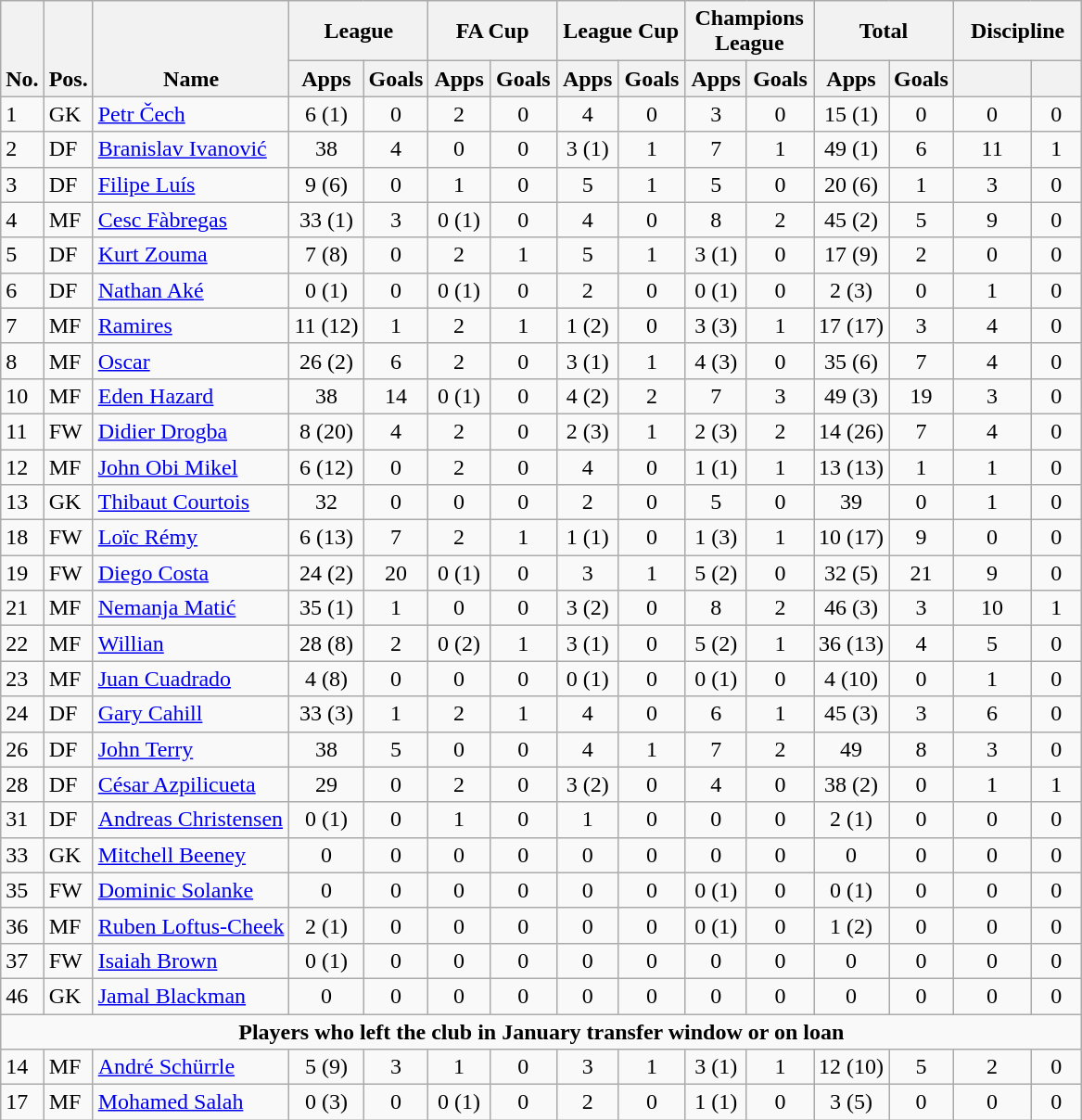<table class="wikitable" style="text-align:center">
<tr>
<th rowspan="2" style="vertical-align:bottom;">No.</th>
<th rowspan="2" style="vertical-align:bottom;">Pos.</th>
<th rowspan="2" style="vertical-align:bottom;">Name</th>
<th colspan="2" style="width:85px;">League</th>
<th colspan="2" style="width:85px;">FA Cup</th>
<th colspan="2" style="width:85px;">League Cup</th>
<th colspan="2" style="width:85px;">Champions League</th>
<th colspan="2" style="width:85px;">Total</th>
<th colspan="2" style="width:85px;">Discipline</th>
</tr>
<tr>
<th>Apps</th>
<th>Goals</th>
<th>Apps</th>
<th>Goals</th>
<th>Apps</th>
<th>Goals</th>
<th>Apps</th>
<th>Goals</th>
<th>Apps</th>
<th>Goals</th>
<th></th>
<th></th>
</tr>
<tr>
<td align="left">1</td>
<td align="left">GK</td>
<td align="left"> <a href='#'>Petr Čech</a></td>
<td>6 (1)</td>
<td>0</td>
<td>2</td>
<td>0</td>
<td>4</td>
<td>0</td>
<td>3</td>
<td>0</td>
<td>15 (1)</td>
<td>0</td>
<td>0</td>
<td>0</td>
</tr>
<tr>
<td align="left">2</td>
<td align="left">DF</td>
<td align="left"> <a href='#'>Branislav Ivanović</a></td>
<td>38</td>
<td>4</td>
<td>0</td>
<td>0</td>
<td>3 (1)</td>
<td>1</td>
<td>7</td>
<td>1</td>
<td>49 (1)</td>
<td>6</td>
<td>11</td>
<td>1</td>
</tr>
<tr>
<td align="left">3</td>
<td align="left">DF</td>
<td align="left"> <a href='#'>Filipe Luís</a></td>
<td>9 (6)</td>
<td>0</td>
<td>1</td>
<td>0</td>
<td>5</td>
<td>1</td>
<td>5</td>
<td>0</td>
<td>20 (6)</td>
<td>1</td>
<td>3</td>
<td>0</td>
</tr>
<tr>
<td align="left">4</td>
<td align="left">MF</td>
<td align="left"> <a href='#'>Cesc Fàbregas</a></td>
<td>33 (1)</td>
<td>3</td>
<td>0 (1)</td>
<td>0</td>
<td>4</td>
<td>0</td>
<td>8</td>
<td>2</td>
<td>45 (2)</td>
<td>5</td>
<td>9</td>
<td>0</td>
</tr>
<tr>
<td align="left">5</td>
<td align="left">DF</td>
<td align="left"> <a href='#'>Kurt Zouma</a></td>
<td>7 (8)</td>
<td>0</td>
<td>2</td>
<td>1</td>
<td>5</td>
<td>1</td>
<td>3 (1)</td>
<td>0</td>
<td>17 (9)</td>
<td>2</td>
<td>0</td>
<td>0</td>
</tr>
<tr>
<td align="left">6</td>
<td align="left">DF</td>
<td align="left"> <a href='#'>Nathan Aké</a></td>
<td>0 (1)</td>
<td>0</td>
<td>0 (1)</td>
<td>0</td>
<td>2</td>
<td>0</td>
<td>0 (1)</td>
<td>0</td>
<td>2 (3)</td>
<td>0</td>
<td>1</td>
<td>0</td>
</tr>
<tr>
<td align="left">7</td>
<td align="left">MF</td>
<td align="left"> <a href='#'>Ramires</a></td>
<td>11 (12)</td>
<td>1</td>
<td>2</td>
<td>1</td>
<td>1 (2)</td>
<td>0</td>
<td>3 (3)</td>
<td>1</td>
<td>17 (17)</td>
<td>3</td>
<td>4</td>
<td>0</td>
</tr>
<tr>
<td align="left">8</td>
<td align="left">MF</td>
<td align="left"> <a href='#'>Oscar</a></td>
<td>26 (2)</td>
<td>6</td>
<td>2</td>
<td>0</td>
<td>3 (1)</td>
<td>1</td>
<td>4 (3)</td>
<td>0</td>
<td>35 (6)</td>
<td>7</td>
<td>4</td>
<td>0</td>
</tr>
<tr>
<td align="left">10</td>
<td align="left">MF</td>
<td align="left"> <a href='#'>Eden Hazard</a></td>
<td>38</td>
<td>14</td>
<td>0 (1)</td>
<td>0</td>
<td>4 (2)</td>
<td>2</td>
<td>7</td>
<td>3</td>
<td>49 (3)</td>
<td>19</td>
<td>3</td>
<td>0</td>
</tr>
<tr>
<td align="left">11</td>
<td align="left">FW</td>
<td align="left"> <a href='#'>Didier Drogba</a></td>
<td>8 (20)</td>
<td>4</td>
<td>2</td>
<td>0</td>
<td>2 (3)</td>
<td>1</td>
<td>2 (3)</td>
<td>2</td>
<td>14 (26)</td>
<td>7</td>
<td>4</td>
<td>0</td>
</tr>
<tr>
<td align="left">12</td>
<td align="left">MF</td>
<td align="left"> <a href='#'>John Obi Mikel</a></td>
<td>6 (12)</td>
<td>0</td>
<td>2</td>
<td>0</td>
<td>4</td>
<td>0</td>
<td>1 (1)</td>
<td>1</td>
<td>13 (13)</td>
<td>1</td>
<td>1</td>
<td>0</td>
</tr>
<tr>
<td align="left">13</td>
<td align="left">GK</td>
<td align="left"> <a href='#'>Thibaut Courtois</a></td>
<td>32</td>
<td>0</td>
<td>0</td>
<td>0</td>
<td>2</td>
<td>0</td>
<td>5</td>
<td>0</td>
<td>39</td>
<td>0</td>
<td>1</td>
<td>0</td>
</tr>
<tr>
<td align="left">18</td>
<td align="left">FW</td>
<td align="left"> <a href='#'>Loïc Rémy</a></td>
<td>6 (13)</td>
<td>7</td>
<td>2</td>
<td>1</td>
<td>1 (1)</td>
<td>0</td>
<td>1 (3)</td>
<td>1</td>
<td>10 (17)</td>
<td>9</td>
<td>0</td>
<td>0</td>
</tr>
<tr>
<td align="left">19</td>
<td align="left">FW</td>
<td align="left"> <a href='#'>Diego Costa</a></td>
<td>24 (2)</td>
<td>20</td>
<td>0 (1)</td>
<td>0</td>
<td>3</td>
<td>1</td>
<td>5 (2)</td>
<td>0</td>
<td>32 (5)</td>
<td>21</td>
<td>9</td>
<td>0</td>
</tr>
<tr>
<td align="left">21</td>
<td align="left">MF</td>
<td align="left"> <a href='#'>Nemanja Matić</a></td>
<td>35 (1)</td>
<td>1</td>
<td>0</td>
<td>0</td>
<td>3 (2)</td>
<td>0</td>
<td>8</td>
<td>2</td>
<td>46 (3)</td>
<td>3</td>
<td>10</td>
<td>1</td>
</tr>
<tr>
<td align="left">22</td>
<td align="left">MF</td>
<td align="left"> <a href='#'>Willian</a></td>
<td>28 (8)</td>
<td>2</td>
<td>0 (2)</td>
<td>1</td>
<td>3 (1)</td>
<td>0</td>
<td>5 (2)</td>
<td>1</td>
<td>36 (13)</td>
<td>4</td>
<td>5</td>
<td>0</td>
</tr>
<tr>
<td align="left">23</td>
<td align="left">MF</td>
<td align="left"> <a href='#'>Juan Cuadrado</a></td>
<td>4 (8)</td>
<td>0</td>
<td>0</td>
<td>0</td>
<td>0 (1)</td>
<td>0</td>
<td>0 (1)</td>
<td>0</td>
<td>4 (10)</td>
<td>0</td>
<td>1</td>
<td>0</td>
</tr>
<tr>
<td align="left">24</td>
<td align="left">DF</td>
<td align="left"> <a href='#'>Gary Cahill</a></td>
<td>33 (3)</td>
<td>1</td>
<td>2</td>
<td>1</td>
<td>4</td>
<td>0</td>
<td>6</td>
<td>1</td>
<td>45 (3)</td>
<td>3</td>
<td>6</td>
<td>0</td>
</tr>
<tr>
<td align="left">26</td>
<td align="left">DF</td>
<td align="left"> <a href='#'>John Terry</a></td>
<td>38</td>
<td>5</td>
<td>0</td>
<td>0</td>
<td>4</td>
<td>1</td>
<td>7</td>
<td>2</td>
<td>49</td>
<td>8</td>
<td>3</td>
<td>0</td>
</tr>
<tr>
<td align="left">28</td>
<td align="left">DF</td>
<td align="left"> <a href='#'>César Azpilicueta</a></td>
<td>29</td>
<td>0</td>
<td>2</td>
<td>0</td>
<td>3 (2)</td>
<td>0</td>
<td>4</td>
<td>0</td>
<td>38 (2)</td>
<td>0</td>
<td>1</td>
<td>1</td>
</tr>
<tr>
<td align="left">31</td>
<td align="left">DF</td>
<td align="left"> <a href='#'>Andreas Christensen</a></td>
<td>0 (1)</td>
<td>0</td>
<td>1</td>
<td>0</td>
<td>1</td>
<td>0</td>
<td>0</td>
<td>0</td>
<td>2 (1)</td>
<td>0</td>
<td>0</td>
<td>0</td>
</tr>
<tr>
<td align="left">33</td>
<td align="left">GK</td>
<td align="left"> <a href='#'>Mitchell Beeney</a></td>
<td>0</td>
<td>0</td>
<td>0</td>
<td>0</td>
<td>0</td>
<td>0</td>
<td>0</td>
<td>0</td>
<td>0</td>
<td>0</td>
<td>0</td>
<td>0</td>
</tr>
<tr>
<td align="left">35</td>
<td align="left">FW</td>
<td align="left"> <a href='#'>Dominic Solanke</a></td>
<td>0</td>
<td>0</td>
<td>0</td>
<td>0</td>
<td>0</td>
<td>0</td>
<td>0 (1)</td>
<td>0</td>
<td>0 (1)</td>
<td>0</td>
<td>0</td>
<td>0</td>
</tr>
<tr>
<td align="left">36</td>
<td align="left">MF</td>
<td align="left"> <a href='#'>Ruben Loftus-Cheek</a></td>
<td>2 (1)</td>
<td>0</td>
<td>0</td>
<td>0</td>
<td>0</td>
<td>0</td>
<td>0 (1)</td>
<td>0</td>
<td>1 (2)</td>
<td>0</td>
<td>0</td>
<td>0</td>
</tr>
<tr>
<td align="left">37</td>
<td align="left">FW</td>
<td align="left"> <a href='#'>Isaiah Brown</a></td>
<td>0 (1)</td>
<td>0</td>
<td>0</td>
<td>0</td>
<td>0</td>
<td>0</td>
<td>0</td>
<td>0</td>
<td>0</td>
<td>0</td>
<td>0</td>
<td>0</td>
</tr>
<tr>
<td align="left">46</td>
<td align="left">GK</td>
<td align="left"> <a href='#'>Jamal Blackman</a></td>
<td>0</td>
<td>0</td>
<td>0</td>
<td>0</td>
<td>0</td>
<td>0</td>
<td>0</td>
<td>0</td>
<td>0</td>
<td>0</td>
<td>0</td>
<td>0</td>
</tr>
<tr>
<td colspan="15"><strong>Players who left the club in January transfer window or on loan</strong></td>
</tr>
<tr>
<td align="left">14</td>
<td align="left">MF</td>
<td align="left"> <a href='#'>André Schürrle</a></td>
<td>5 (9)</td>
<td>3</td>
<td>1</td>
<td>0</td>
<td>3</td>
<td>1</td>
<td>3 (1)</td>
<td>1</td>
<td>12 (10)</td>
<td>5</td>
<td>2</td>
<td>0</td>
</tr>
<tr>
<td align="left">17</td>
<td align="left">MF</td>
<td align="left"> <a href='#'>Mohamed Salah</a></td>
<td>0 (3)</td>
<td>0</td>
<td>0 (1)</td>
<td>0</td>
<td>2</td>
<td>0</td>
<td>1 (1)</td>
<td>0</td>
<td>3 (5)</td>
<td>0</td>
<td>0</td>
<td>0</td>
</tr>
</table>
